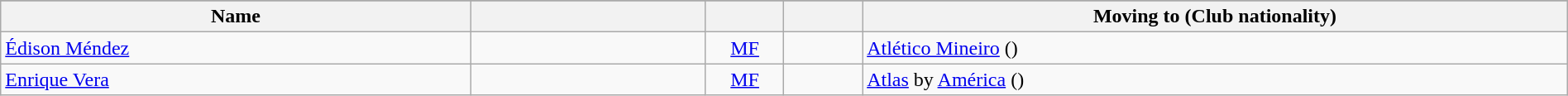<table class="wikitable" style="text-align: center; width:100%">
<tr>
</tr>
<tr>
<th width=30% align="center">Name</th>
<th width=15% align="center"></th>
<th width=5% align="center"></th>
<th width=5% align="center"></th>
<th width=45% align="center">Moving to (Club nationality)</th>
</tr>
<tr>
<td align=left><a href='#'>Édison Méndez</a></td>
<td></td>
<td><a href='#'>MF</a></td>
<td></td>
<td align=left><a href='#'>Atlético Mineiro</a> ()</td>
</tr>
<tr>
<td align=left><a href='#'>Enrique Vera</a></td>
<td></td>
<td><a href='#'>MF</a></td>
<td></td>
<td align=left><a href='#'>Atlas</a> by <a href='#'>América</a> ()</td>
</tr>
</table>
